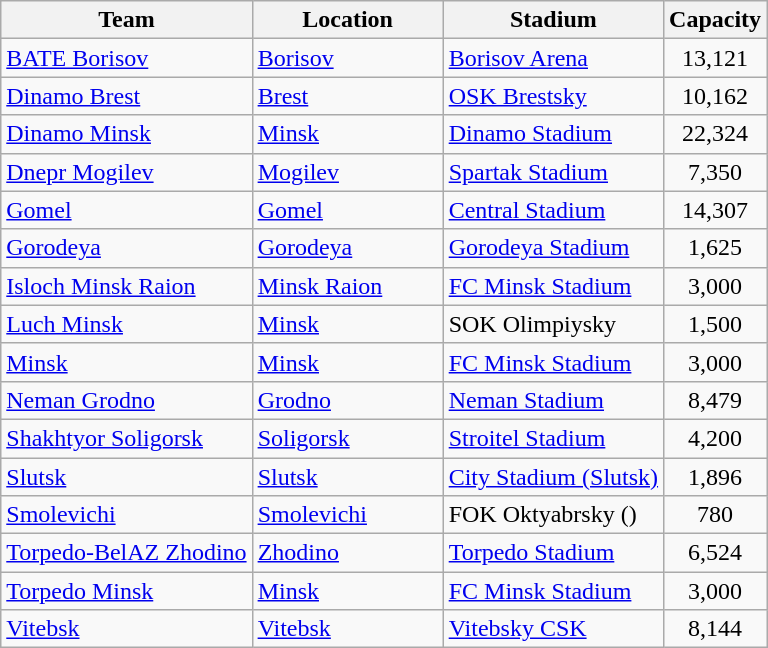<table class="wikitable sortable">
<tr>
<th>Team</th>
<th>Location</th>
<th>Stadium</th>
<th>Capacity</th>
</tr>
<tr>
<td><a href='#'>BATE Borisov</a></td>
<td width=120><a href='#'>Borisov</a></td>
<td><a href='#'>Borisov Arena</a></td>
<td align="center">13,121</td>
</tr>
<tr>
<td><a href='#'>Dinamo Brest</a></td>
<td><a href='#'>Brest</a></td>
<td><a href='#'>OSK Brestsky</a></td>
<td align="center">10,162</td>
</tr>
<tr>
<td><a href='#'>Dinamo Minsk</a></td>
<td><a href='#'>Minsk</a></td>
<td><a href='#'>Dinamo Stadium</a></td>
<td align="center">22,324</td>
</tr>
<tr>
<td><a href='#'>Dnepr Mogilev</a></td>
<td><a href='#'>Mogilev</a></td>
<td><a href='#'>Spartak Stadium</a></td>
<td align="center">7,350</td>
</tr>
<tr>
<td><a href='#'>Gomel</a></td>
<td><a href='#'>Gomel</a></td>
<td><a href='#'>Central Stadium</a></td>
<td align="center">14,307</td>
</tr>
<tr>
<td><a href='#'>Gorodeya</a></td>
<td><a href='#'>Gorodeya</a></td>
<td><a href='#'>Gorodeya Stadium</a></td>
<td align="center">1,625</td>
</tr>
<tr>
<td><a href='#'>Isloch Minsk Raion</a></td>
<td><a href='#'>Minsk Raion</a></td>
<td><a href='#'>FC Minsk Stadium</a></td>
<td align="center">3,000</td>
</tr>
<tr>
<td><a href='#'>Luch Minsk</a></td>
<td><a href='#'>Minsk</a></td>
<td>SOK Olimpiysky</td>
<td align="center">1,500</td>
</tr>
<tr>
<td><a href='#'>Minsk</a></td>
<td><a href='#'>Minsk</a></td>
<td><a href='#'>FC Minsk Stadium</a></td>
<td align="center">3,000</td>
</tr>
<tr>
<td><a href='#'>Neman Grodno</a></td>
<td><a href='#'>Grodno</a></td>
<td><a href='#'>Neman Stadium</a></td>
<td align="center">8,479</td>
</tr>
<tr>
<td><a href='#'>Shakhtyor Soligorsk</a></td>
<td><a href='#'>Soligorsk</a></td>
<td><a href='#'>Stroitel Stadium</a></td>
<td align="center">4,200</td>
</tr>
<tr>
<td><a href='#'>Slutsk</a></td>
<td><a href='#'>Slutsk</a></td>
<td><a href='#'>City Stadium (Slutsk)</a></td>
<td align="center">1,896</td>
</tr>
<tr>
<td><a href='#'>Smolevichi</a></td>
<td><a href='#'>Smolevichi</a></td>
<td>FOK Oktyabrsky ()</td>
<td align="center">780</td>
</tr>
<tr>
<td><a href='#'>Torpedo-BelAZ Zhodino</a></td>
<td><a href='#'>Zhodino</a></td>
<td><a href='#'>Torpedo Stadium</a></td>
<td align="center">6,524</td>
</tr>
<tr>
<td><a href='#'>Torpedo Minsk</a></td>
<td><a href='#'>Minsk</a></td>
<td><a href='#'>FC Minsk Stadium</a></td>
<td align="center">3,000</td>
</tr>
<tr>
<td><a href='#'>Vitebsk</a></td>
<td><a href='#'>Vitebsk</a></td>
<td><a href='#'>Vitebsky CSK</a></td>
<td align="center">8,144</td>
</tr>
</table>
